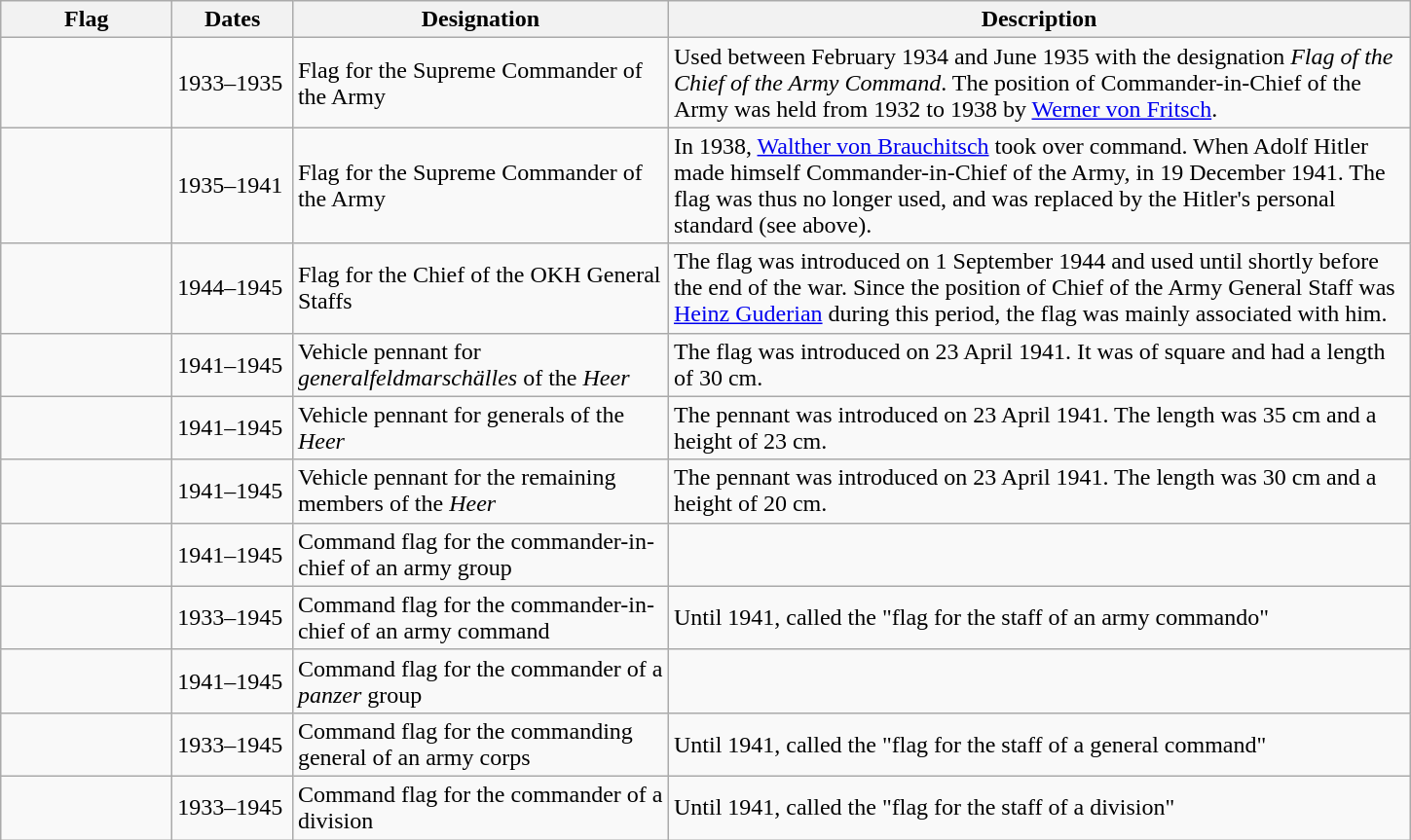<table class="wikitable">
<tr>
<th width="110">Flag</th>
<th width="75">Dates</th>
<th width="250">Designation</th>
<th width="500">Description</th>
</tr>
<tr>
<td></td>
<td>1933–1935</td>
<td>Flag for the Supreme Commander of the Army</td>
<td>Used between February 1934 and June 1935 with the designation <em>Flag of the Chief of the Army Command</em>. The position of Commander-in-Chief of the Army was held from 1932 to 1938 by <a href='#'>Werner von Fritsch</a>.</td>
</tr>
<tr>
<td></td>
<td>1935–1941</td>
<td>Flag for the Supreme Commander of the Army</td>
<td>In 1938, <a href='#'>Walther von Brauchitsch</a> took over command. When Adolf Hitler made himself Commander-in-Chief of the Army, in 19 December 1941. The flag was thus no longer used, and was replaced by the Hitler's personal standard (see above).</td>
</tr>
<tr>
<td></td>
<td>1944–1945</td>
<td>Flag for the Chief of the OKH General Staffs</td>
<td>The flag was introduced on 1 September 1944 and used until shortly before the end of the war. Since the position of Chief of the Army General Staff was <a href='#'>Heinz Guderian</a> during this period, the flag was mainly associated with him.</td>
</tr>
<tr>
<td></td>
<td>1941–1945</td>
<td>Vehicle pennant for <em>generalfeldmarschälles</em> of the <em>Heer</em></td>
<td>The flag was introduced on 23 April 1941. It was of square and had a length of 30 cm.</td>
</tr>
<tr>
<td></td>
<td>1941–1945</td>
<td>Vehicle pennant for generals of the <em>Heer</em></td>
<td>The pennant was introduced on 23 April 1941. The length was 35 cm and a height of 23 cm.</td>
</tr>
<tr>
<td></td>
<td>1941–1945</td>
<td>Vehicle pennant for the remaining members of the <em>Heer</em></td>
<td>The pennant was introduced on 23 April 1941. The length was 30 cm and a height of 20 cm.</td>
</tr>
<tr>
<td></td>
<td>1941–1945</td>
<td>Command flag for the commander-in-chief of an army group</td>
<td></td>
</tr>
<tr>
<td></td>
<td>1933–1945</td>
<td>Command flag for the commander-in-chief of an army command</td>
<td>Until 1941, called the "flag for the staff of an army commando"</td>
</tr>
<tr>
<td></td>
<td>1941–1945</td>
<td>Command flag for the commander of a <em>panzer</em> group</td>
<td></td>
</tr>
<tr>
<td></td>
<td>1933–1945</td>
<td>Command flag for the commanding general of an army corps</td>
<td>Until 1941, called the "flag for the staff of a general command"</td>
</tr>
<tr>
<td></td>
<td>1933–1945</td>
<td>Command flag for the commander of a division</td>
<td>Until 1941, called the "flag for the staff of a division"</td>
</tr>
</table>
